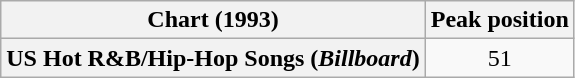<table class="wikitable sortable plainrowheaders" style="text-align:center">
<tr>
<th scope"col">Chart (1993)</th>
<th scope"col">Peak position</th>
</tr>
<tr>
<th scope="row">US Hot R&B/Hip-Hop Songs (<em>Billboard</em>)</th>
<td>51</td>
</tr>
</table>
